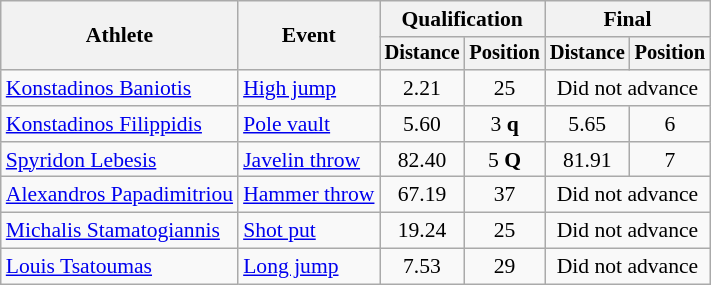<table class=wikitable style="font-size:90%">
<tr>
<th rowspan="2">Athlete</th>
<th rowspan="2">Event</th>
<th colspan="2">Qualification</th>
<th colspan="2">Final</th>
</tr>
<tr style="font-size:95%">
<th>Distance</th>
<th>Position</th>
<th>Distance</th>
<th>Position</th>
</tr>
<tr align=center>
<td align=left><a href='#'>Konstadinos Baniotis</a></td>
<td align=left><a href='#'>High jump</a></td>
<td>2.21</td>
<td>25</td>
<td colspan=2>Did not advance</td>
</tr>
<tr align=center>
<td align=left><a href='#'>Konstadinos Filippidis</a></td>
<td align=left><a href='#'>Pole vault</a></td>
<td>5.60</td>
<td>3 <strong>q</strong></td>
<td>5.65</td>
<td>6</td>
</tr>
<tr align=center>
<td align=left><a href='#'>Spyridon Lebesis</a></td>
<td align=left><a href='#'>Javelin throw</a></td>
<td>82.40</td>
<td>5 <strong>Q</strong></td>
<td>81.91</td>
<td>7</td>
</tr>
<tr align=center>
<td align=left><a href='#'>Alexandros Papadimitriou</a></td>
<td align=left><a href='#'>Hammer throw</a></td>
<td>67.19</td>
<td>37</td>
<td colspan=2>Did not advance</td>
</tr>
<tr align=center>
<td align=left><a href='#'>Michalis Stamatogiannis</a></td>
<td align=left><a href='#'>Shot put</a></td>
<td>19.24</td>
<td>25</td>
<td colspan=2>Did not advance</td>
</tr>
<tr align=center>
<td align=left><a href='#'>Louis Tsatoumas</a></td>
<td align=left><a href='#'>Long jump</a></td>
<td>7.53</td>
<td>29</td>
<td colspan=2>Did not advance</td>
</tr>
</table>
